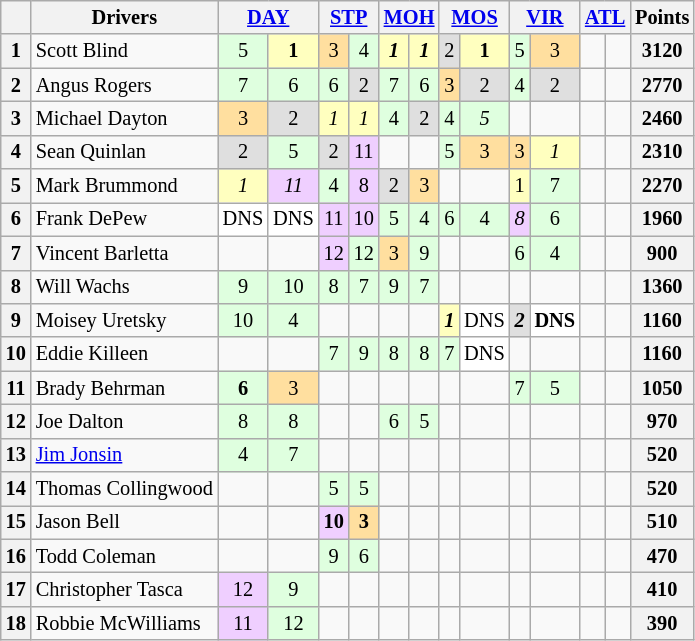<table class="wikitable" style="font-size:85%; text-align:center">
<tr>
<th></th>
<th>Drivers</th>
<th colspan="2"><a href='#'>DAY</a><br></th>
<th colspan="2"><a href='#'>STP</a><br></th>
<th colspan="2"><a href='#'>MOH</a><br></th>
<th colspan="2"><a href='#'>MOS</a><br></th>
<th colspan="2"><a href='#'>VIR</a><br></th>
<th colspan="2"><a href='#'>ATL</a><br></th>
<th>Points</th>
</tr>
<tr>
<th>1</th>
<td align="left"> Scott Blind</td>
<td style="background:#dfffdf;">5</td>
<td style="background:#ffffbf;"><strong>1</strong></td>
<td style="background:#ffdf9f;">3</td>
<td style="background:#dfffdf;">4</td>
<td style="background:#ffffbf;"><strong><em>1</em></strong></td>
<td style="background:#ffffbf;"><strong><em>1</em></strong></td>
<td style="background:#dfdfdf;">2</td>
<td style="background:#ffffbf;"><strong>1</strong></td>
<td style="background:#dfffdf;">5</td>
<td style="background:#ffdf9f;">3</td>
<td></td>
<td></td>
<th>3120</th>
</tr>
<tr>
<th>2</th>
<td align="left"> Angus Rogers</td>
<td style="background:#dfffdf;">7</td>
<td style="background:#dfffdf;">6</td>
<td style="background:#dfffdf;">6</td>
<td style="background:#dfdfdf;">2</td>
<td style="background:#dfffdf;">7</td>
<td style="background:#dfffdf;">6</td>
<td style="background:#ffdf9f;">3</td>
<td style="background:#dfdfdf;">2</td>
<td style="background:#dfffdf;">4</td>
<td style="background:#dfdfdf;">2</td>
<td></td>
<td></td>
<th>2770</th>
</tr>
<tr>
<th>3</th>
<td align="left"> Michael Dayton</td>
<td style="background:#ffdf9f;">3</td>
<td style="background:#dfdfdf;">2</td>
<td style="background:#ffffbf;"><em>1</em></td>
<td style="background:#ffffbf;"><em>1</em></td>
<td style="background:#dfffdf;">4</td>
<td style="background:#dfdfdf;">2</td>
<td style="background:#dfffdf;">4</td>
<td style="background:#dfffdf;"><em>5</em></td>
<td></td>
<td></td>
<td></td>
<td></td>
<th>2460</th>
</tr>
<tr>
<th>4</th>
<td align="left"> Sean Quinlan</td>
<td style="background:#dfdfdf;">2</td>
<td style="background:#dfffdf;">5</td>
<td style="background:#dfdfdf;">2</td>
<td style="background:#efcfff;">11</td>
<td></td>
<td></td>
<td style="background:#dfffdf;">5</td>
<td style="background:#ffdf9f;">3</td>
<td style="background:#ffdf9f;">3</td>
<td style="background:#ffffbf;"><em>1</em></td>
<td></td>
<td></td>
<th>2310</th>
</tr>
<tr>
<th>5</th>
<td align="left"> Mark Brummond</td>
<td style="background:#ffffbf;"><em>1</em></td>
<td style="background:#efcfff;"><em>11</em></td>
<td style="background:#dfffdf;">4</td>
<td style="background:#efcfff;">8</td>
<td style="background:#dfdfdf;">2</td>
<td style="background:#ffdf9f;">3</td>
<td></td>
<td></td>
<td style="background:#ffffbf;">1</td>
<td style="background:#dfffdf;">7</td>
<td></td>
<td></td>
<th>2270</th>
</tr>
<tr>
<th>6</th>
<td align="left"> Frank DePew</td>
<td style="background:#ffffff;">DNS</td>
<td style="background:#ffffff;">DNS</td>
<td style="background:#efcfff;">11</td>
<td style="background:#efcfff;">10</td>
<td style="background:#dfffdf;">5</td>
<td style="background:#dfffdf;">4</td>
<td style="background:#dfffdf;">6</td>
<td style="background:#dfffdf;">4</td>
<td style="background:#efcfff;"><em>8</em></td>
<td style="background:#dfffdf;">6</td>
<td></td>
<td></td>
<th>1960</th>
</tr>
<tr>
<th>7</th>
<td align="left"> Vincent Barletta</td>
<td></td>
<td></td>
<td style="background:#efcfff;">12</td>
<td style="background:#dfffdf;">12</td>
<td style="background:#ffdf9f;">3</td>
<td style="background:#dfffdf;">9</td>
<td></td>
<td></td>
<td style="background:#dfffdf;">6</td>
<td style="background:#dfffdf;">4</td>
<td></td>
<td></td>
<th>900</th>
</tr>
<tr>
<th>8</th>
<td align="left"> Will Wachs</td>
<td style="background:#dfffdf;">9</td>
<td style="background:#dfffdf;">10</td>
<td style="background:#dfffdf;">8</td>
<td style="background:#dfffdf;">7</td>
<td style="background:#dfffdf;">9</td>
<td style="background:#dfffdf;">7</td>
<td></td>
<td></td>
<td></td>
<td></td>
<td></td>
<td></td>
<th>1360</th>
</tr>
<tr>
<th>9</th>
<td align="left"> Moisey Uretsky</td>
<td style="background:#dfffdf;">10</td>
<td style="background:#dfffdf;">4</td>
<td></td>
<td></td>
<td></td>
<td></td>
<td style="background:#ffffbf;"><strong><em>1</em></strong></td>
<td style="background:#ffffff;">DNS</td>
<td style="background:#dfdfdf;"><strong><em>2</em></strong></td>
<td style="background:#ffffff;"><strong>DNS</strong></td>
<td></td>
<td></td>
<th>1160</th>
</tr>
<tr>
<th>10</th>
<td align="left"> Eddie Killeen</td>
<td></td>
<td></td>
<td style="background:#dfffdf;">7</td>
<td style="background:#dfffdf;">9</td>
<td style="background:#dfffdf;">8</td>
<td style="background:#dfffdf;">8</td>
<td style="background:#dfffdf;">7</td>
<td style="background:#ffffff;">DNS</td>
<td></td>
<td></td>
<td></td>
<td></td>
<th>1160</th>
</tr>
<tr>
<th>11</th>
<td align="left"> Brady Behrman</td>
<td style="background:#dfffdf;"><strong>6</strong></td>
<td style="background:#ffdf9f;">3</td>
<td></td>
<td></td>
<td></td>
<td></td>
<td></td>
<td></td>
<td style="background:#dfffdf;">7</td>
<td style="background:#dfffdf;">5</td>
<td></td>
<td></td>
<th>1050</th>
</tr>
<tr>
<th>12</th>
<td align="left"> Joe Dalton</td>
<td style="background:#dfffdf;">8</td>
<td style="background:#dfffdf;">8</td>
<td></td>
<td></td>
<td style="background:#dfffdf;">6</td>
<td style="background:#dfffdf;">5</td>
<td></td>
<td></td>
<td></td>
<td></td>
<td></td>
<td></td>
<th>970</th>
</tr>
<tr>
<th>13</th>
<td align="left"> <a href='#'>Jim Jonsin</a></td>
<td style="background:#dfffdf;">4</td>
<td style="background:#dfffdf;">7</td>
<td></td>
<td></td>
<td></td>
<td></td>
<td></td>
<td></td>
<td></td>
<td></td>
<td></td>
<td></td>
<th>520</th>
</tr>
<tr>
<th>14</th>
<td align="left"> Thomas Collingwood</td>
<td></td>
<td></td>
<td style="background:#dfffdf;">5</td>
<td style="background:#dfffdf;">5</td>
<td></td>
<td></td>
<td></td>
<td></td>
<td></td>
<td></td>
<td></td>
<td></td>
<th>520</th>
</tr>
<tr>
<th>15</th>
<td align="left"> Jason Bell</td>
<td></td>
<td></td>
<td style="background:#efcfff;"><strong>10</strong></td>
<td style="background:#ffdf9f;"><strong>3</strong></td>
<td></td>
<td></td>
<td></td>
<td></td>
<td></td>
<td></td>
<td></td>
<td></td>
<th>510</th>
</tr>
<tr>
<th>16</th>
<td align="left"> Todd Coleman</td>
<td></td>
<td></td>
<td style="background:#dfffdf;">9</td>
<td style="background:#dfffdf;">6</td>
<td></td>
<td></td>
<td></td>
<td></td>
<td></td>
<td></td>
<td></td>
<td></td>
<th>470</th>
</tr>
<tr>
<th>17</th>
<td align="left"> Christopher Tasca</td>
<td style="background:#efcfff;">12</td>
<td style="background:#dfffdf;">9</td>
<td></td>
<td></td>
<td></td>
<td></td>
<td></td>
<td></td>
<td></td>
<td></td>
<td></td>
<td></td>
<th>410</th>
</tr>
<tr>
<th>18</th>
<td align="left"> Robbie McWilliams</td>
<td style="background:#efcfff;">11</td>
<td style="background:#dfffdf;">12</td>
<td></td>
<td></td>
<td></td>
<td></td>
<td></td>
<td></td>
<td></td>
<td></td>
<td></td>
<td></td>
<th>390</th>
</tr>
</table>
